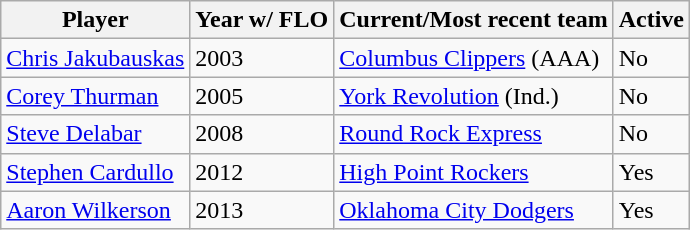<table class="wikitable">
<tr>
<th>Player</th>
<th>Year w/ FLO</th>
<th>Current/Most recent team</th>
<th>Active</th>
</tr>
<tr>
<td><a href='#'>Chris Jakubauskas</a></td>
<td>2003</td>
<td><a href='#'>Columbus Clippers</a> (AAA)</td>
<td>No</td>
</tr>
<tr>
<td><a href='#'>Corey Thurman</a></td>
<td>2005</td>
<td><a href='#'>York Revolution</a> (Ind.)</td>
<td>No</td>
</tr>
<tr>
<td><a href='#'>Steve Delabar</a></td>
<td>2008</td>
<td><a href='#'>Round Rock Express</a></td>
<td>No</td>
</tr>
<tr>
<td><a href='#'>Stephen Cardullo</a></td>
<td>2012</td>
<td><a href='#'>High Point Rockers</a></td>
<td>Yes</td>
</tr>
<tr>
<td><a href='#'>Aaron Wilkerson</a></td>
<td>2013</td>
<td><a href='#'>Oklahoma City Dodgers</a></td>
<td>Yes</td>
</tr>
</table>
